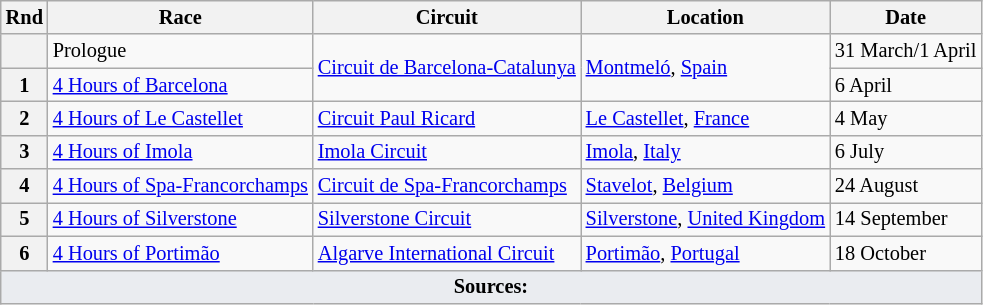<table class="wikitable" style="font-size: 85%;">
<tr>
<th>Rnd</th>
<th>Race</th>
<th>Circuit</th>
<th>Location</th>
<th>Date</th>
</tr>
<tr>
<th></th>
<td>Prologue</td>
<td rowspan="2"> <a href='#'>Circuit de Barcelona-Catalunya</a></td>
<td rowspan="2"><a href='#'>Montmeló</a>, <a href='#'>Spain</a></td>
<td>31 March/1 April</td>
</tr>
<tr>
<th>1</th>
<td><a href='#'>4 Hours of Barcelona</a></td>
<td>6 April</td>
</tr>
<tr>
<th>2</th>
<td><a href='#'>4 Hours of Le Castellet</a></td>
<td> <a href='#'>Circuit Paul Ricard</a></td>
<td><a href='#'>Le Castellet</a>, <a href='#'>France</a></td>
<td>4 May</td>
</tr>
<tr>
<th>3</th>
<td><a href='#'>4 Hours of Imola</a></td>
<td> <a href='#'>Imola Circuit</a></td>
<td><a href='#'>Imola</a>, <a href='#'>Italy</a></td>
<td>6 July</td>
</tr>
<tr>
<th>4</th>
<td><a href='#'>4 Hours of Spa-Francorchamps</a></td>
<td> <a href='#'>Circuit de Spa-Francorchamps</a></td>
<td><a href='#'>Stavelot</a>, <a href='#'>Belgium</a></td>
<td>24 August</td>
</tr>
<tr>
<th>5</th>
<td><a href='#'>4 Hours of Silverstone</a></td>
<td> <a href='#'>Silverstone Circuit</a></td>
<td><a href='#'>Silverstone</a>, <a href='#'>United Kingdom</a></td>
<td>14 September</td>
</tr>
<tr>
<th>6</th>
<td><a href='#'>4 Hours of Portimão</a></td>
<td> <a href='#'>Algarve International Circuit</a></td>
<td><a href='#'>Portimão</a>, <a href='#'>Portugal</a></td>
<td>18 October</td>
</tr>
<tr class="sortbottom">
<td colspan="5" style="background-color:#EAECF0;text-align:center"><strong>Sources:</strong></td>
</tr>
</table>
